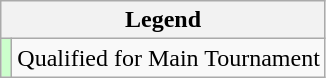<table class="wikitable">
<tr>
<th colspan=2>Legend</th>
</tr>
<tr>
<td bgcolor="ccffcc"></td>
<td>Qualified for Main Tournament</td>
</tr>
</table>
